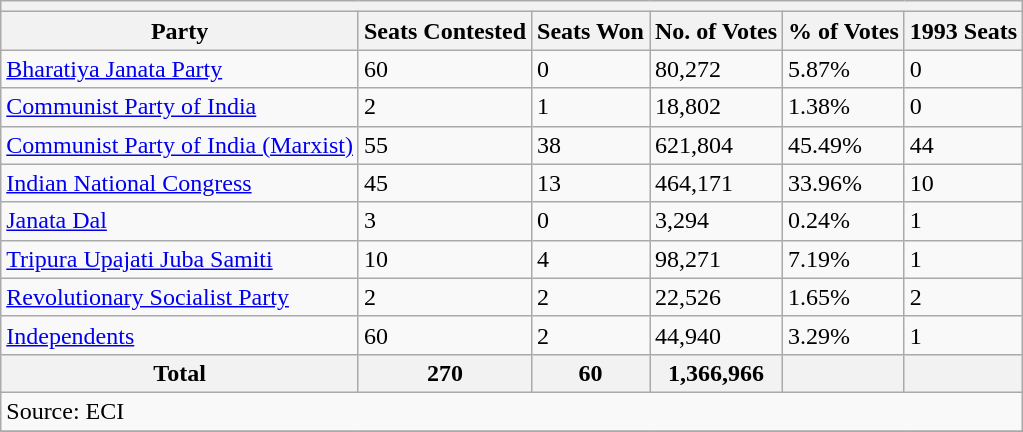<table class="wikitable sortable">
<tr>
<th colspan=10></th>
</tr>
<tr>
<th>Party</th>
<th>Seats Contested</th>
<th>Seats Won</th>
<th>No. of Votes</th>
<th>% of Votes</th>
<th>1993 Seats</th>
</tr>
<tr>
<td><a href='#'>Bharatiya Janata Party</a></td>
<td>60</td>
<td>0</td>
<td>80,272</td>
<td>5.87%</td>
<td>0</td>
</tr>
<tr>
<td><a href='#'>Communist Party of India</a></td>
<td>2</td>
<td>1</td>
<td>18,802</td>
<td>1.38%</td>
<td>0</td>
</tr>
<tr>
<td><a href='#'>Communist Party of India (Marxist)</a></td>
<td>55</td>
<td>38</td>
<td>621,804</td>
<td>45.49%</td>
<td>44</td>
</tr>
<tr>
<td><a href='#'>Indian National Congress</a></td>
<td>45</td>
<td>13</td>
<td>464,171</td>
<td>33.96%</td>
<td>10</td>
</tr>
<tr>
<td><a href='#'>Janata Dal</a></td>
<td>3</td>
<td>0</td>
<td>3,294</td>
<td>0.24%</td>
<td>1</td>
</tr>
<tr>
<td><a href='#'>Tripura Upajati Juba Samiti</a></td>
<td>10</td>
<td>4</td>
<td>98,271</td>
<td>7.19%</td>
<td>1</td>
</tr>
<tr>
<td><a href='#'>Revolutionary Socialist Party</a></td>
<td>2</td>
<td>2</td>
<td>22,526</td>
<td>1.65%</td>
<td>2</td>
</tr>
<tr>
<td><a href='#'>Independents</a></td>
<td>60</td>
<td>2</td>
<td>44,940</td>
<td>3.29%</td>
<td>1</td>
</tr>
<tr>
<th>Total</th>
<th>270</th>
<th>60</th>
<th>1,366,966</th>
<th></th>
<th></th>
</tr>
<tr>
<td colspan=10>Source: ECI</td>
</tr>
<tr>
</tr>
</table>
